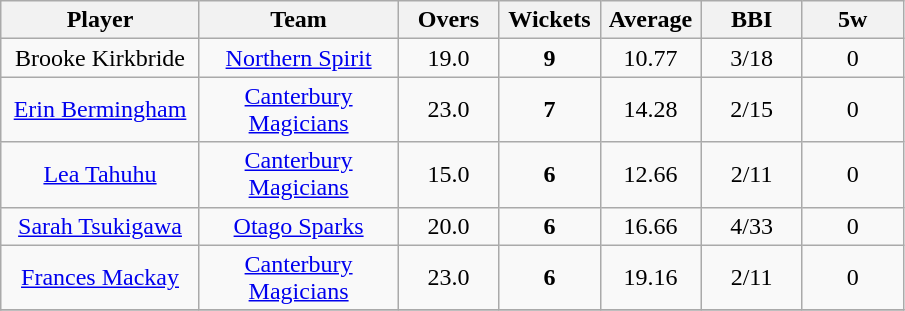<table class="wikitable" style="text-align:center">
<tr>
<th width=125>Player</th>
<th width=125>Team</th>
<th width=60>Overs</th>
<th width=60>Wickets</th>
<th width=60>Average</th>
<th width=60>BBI</th>
<th width=60>5w</th>
</tr>
<tr>
<td>Brooke Kirkbride</td>
<td><a href='#'>Northern Spirit</a></td>
<td>19.0</td>
<td><strong>9</strong></td>
<td>10.77</td>
<td>3/18</td>
<td>0</td>
</tr>
<tr>
<td><a href='#'>Erin Bermingham</a></td>
<td><a href='#'>Canterbury Magicians</a></td>
<td>23.0</td>
<td><strong>7</strong></td>
<td>14.28</td>
<td>2/15</td>
<td>0</td>
</tr>
<tr>
<td><a href='#'>Lea Tahuhu</a></td>
<td><a href='#'>Canterbury Magicians</a></td>
<td>15.0</td>
<td><strong>6</strong></td>
<td>12.66</td>
<td>2/11</td>
<td>0</td>
</tr>
<tr>
<td><a href='#'>Sarah Tsukigawa</a></td>
<td><a href='#'>Otago Sparks</a></td>
<td>20.0</td>
<td><strong>6</strong></td>
<td>16.66</td>
<td>4/33</td>
<td>0</td>
</tr>
<tr>
<td><a href='#'>Frances Mackay</a></td>
<td><a href='#'>Canterbury Magicians</a></td>
<td>23.0</td>
<td><strong>6</strong></td>
<td>19.16</td>
<td>2/11</td>
<td>0</td>
</tr>
<tr>
</tr>
</table>
